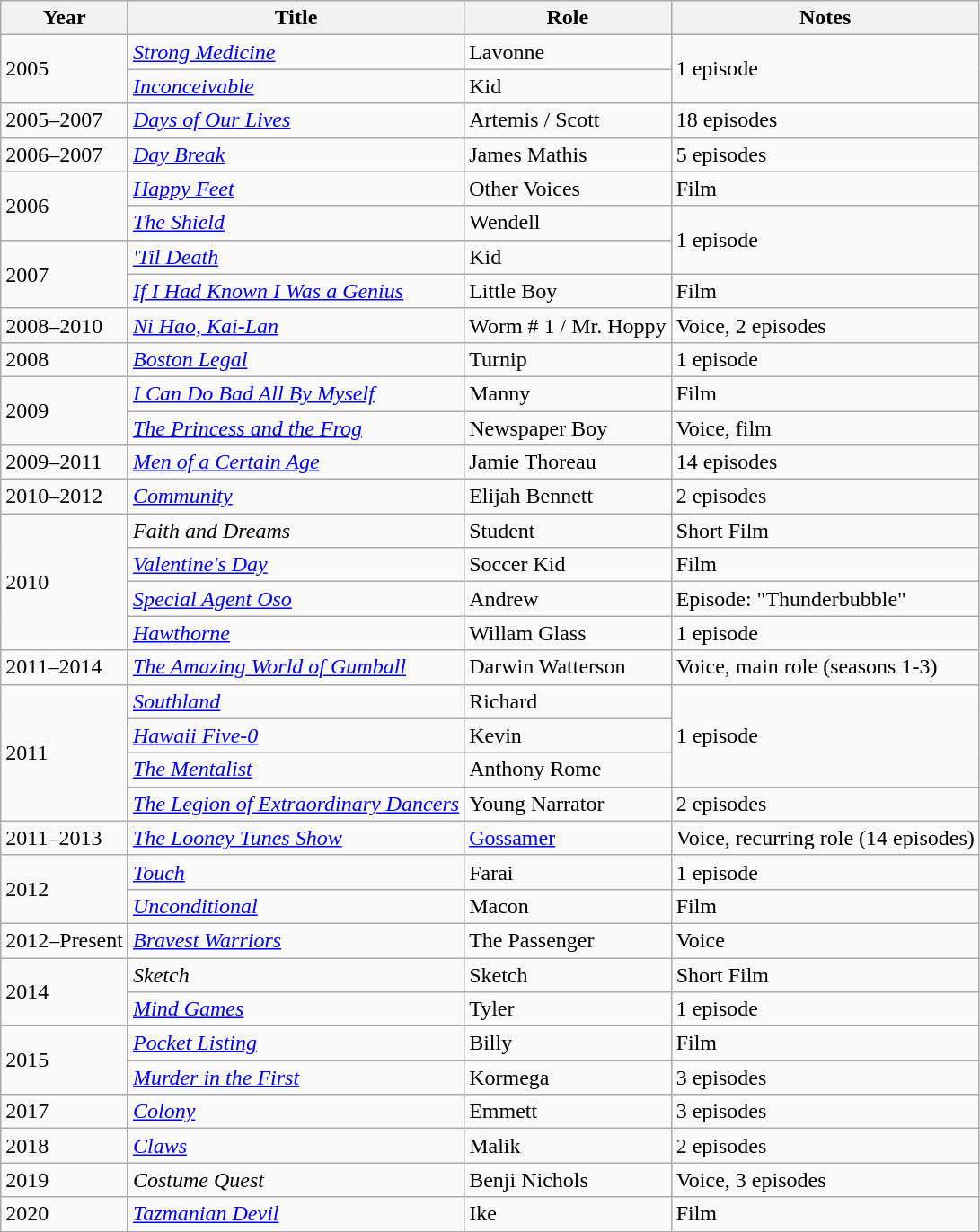<table class="wikitable">
<tr>
<th>Year</th>
<th>Title</th>
<th>Role</th>
<th>Notes</th>
</tr>
<tr>
<td rowspan="2">2005</td>
<td><em><a href='#'>Strong Medicine</a></em></td>
<td>Lavonne</td>
<td rowspan="2">1 episode</td>
</tr>
<tr>
<td><em><a href='#'>Inconceivable</a></em></td>
<td>Kid</td>
</tr>
<tr>
<td>2005–2007</td>
<td><em><a href='#'>Days of Our Lives</a></em></td>
<td>Artemis / Scott</td>
<td>18 episodes</td>
</tr>
<tr>
<td>2006–2007</td>
<td><em><a href='#'>Day Break</a></em></td>
<td>James Mathis</td>
<td>5 episodes</td>
</tr>
<tr>
<td rowspan="2">2006</td>
<td><em><a href='#'>Happy Feet</a></em></td>
<td>Other Voices</td>
<td>Film</td>
</tr>
<tr>
<td><em><a href='#'>The Shield</a></em></td>
<td>Wendell</td>
<td rowspan="2">1 episode</td>
</tr>
<tr>
<td rowspan="2">2007</td>
<td><em><a href='#'>'Til Death</a></em></td>
<td>Kid</td>
</tr>
<tr>
<td><em><a href='#'>If I Had Known I Was a Genius</a></em></td>
<td>Little Boy</td>
<td>Film</td>
</tr>
<tr>
<td>2008–2010</td>
<td><em><a href='#'>Ni Hao, Kai-Lan</a></em></td>
<td>Worm # 1 / Mr. Hoppy</td>
<td>Voice, 2 episodes</td>
</tr>
<tr>
<td>2008</td>
<td><em><a href='#'>Boston Legal</a></em></td>
<td>Turnip</td>
<td>1 episode</td>
</tr>
<tr>
<td rowspan="2">2009</td>
<td><em><a href='#'>I Can Do Bad All By Myself</a></em></td>
<td>Manny</td>
<td>Film</td>
</tr>
<tr>
<td><em><a href='#'>The Princess and the Frog</a></em></td>
<td>Newspaper Boy</td>
<td>Voice, film</td>
</tr>
<tr>
<td>2009–2011</td>
<td><em><a href='#'>Men of a Certain Age</a></em></td>
<td>Jamie Thoreau</td>
<td>14 episodes</td>
</tr>
<tr>
<td>2010–2012</td>
<td><em><a href='#'>Community</a></em></td>
<td>Elijah Bennett</td>
<td>2 episodes</td>
</tr>
<tr>
<td rowspan="4">2010</td>
<td><em>Faith and Dreams</em></td>
<td>Student</td>
<td>Short Film</td>
</tr>
<tr>
<td><em><a href='#'>Valentine's Day</a></em></td>
<td>Soccer Kid</td>
<td>Film</td>
</tr>
<tr>
<td><em><a href='#'>Special Agent Oso</a></em></td>
<td>Andrew</td>
<td>Episode: "Thunderbubble"</td>
</tr>
<tr>
<td><em><a href='#'>Hawthorne</a></em></td>
<td>Willam Glass</td>
<td>1 episode</td>
</tr>
<tr>
<td>2011–2014</td>
<td><em><a href='#'>The Amazing World of Gumball</a></em></td>
<td>Darwin Watterson</td>
<td>Voice, main role (seasons 1-3)</td>
</tr>
<tr>
<td rowspan="4">2011</td>
<td><em><a href='#'>Southland</a></em></td>
<td>Richard</td>
<td rowspan="3">1 episode</td>
</tr>
<tr>
<td><em><a href='#'>Hawaii Five-0</a></em></td>
<td>Kevin</td>
</tr>
<tr>
<td><em><a href='#'>The Mentalist</a></em></td>
<td>Anthony Rome</td>
</tr>
<tr>
<td><em><a href='#'>The Legion of Extraordinary Dancers</a></em></td>
<td>Young Narrator</td>
<td>2 episodes</td>
</tr>
<tr>
<td>2011–2013</td>
<td><em><a href='#'>The Looney Tunes Show</a></em></td>
<td><a href='#'>Gossamer</a></td>
<td>Voice, recurring role (14 episodes)</td>
</tr>
<tr>
<td rowspan="2">2012</td>
<td><em><a href='#'>Touch</a></em></td>
<td>Farai</td>
<td>1 episode</td>
</tr>
<tr>
<td><em><a href='#'>Unconditional</a></em></td>
<td>Macon</td>
<td>Film</td>
</tr>
<tr>
<td>2012–Present</td>
<td><em><a href='#'>Bravest Warriors</a></em></td>
<td>The Passenger</td>
<td>Voice</td>
</tr>
<tr>
<td rowspan="2">2014</td>
<td><em>Sketch</em></td>
<td>Sketch</td>
<td>Short Film</td>
</tr>
<tr>
<td><em><a href='#'>Mind Games</a></em></td>
<td>Tyler</td>
<td>1 episode</td>
</tr>
<tr>
<td rowspan="2">2015</td>
<td><em><a href='#'>Pocket Listing</a></em></td>
<td>Billy</td>
<td>Film</td>
</tr>
<tr>
<td><em><a href='#'>Murder in the First</a></em></td>
<td>Kormega</td>
<td>3 episodes</td>
</tr>
<tr>
<td>2017</td>
<td><em><a href='#'>Colony</a></em></td>
<td>Emmett</td>
<td>3 episodes</td>
</tr>
<tr>
<td>2018</td>
<td><em><a href='#'>Claws</a></em></td>
<td>Malik</td>
<td>2 episodes</td>
</tr>
<tr>
<td>2019</td>
<td><em>Costume Quest</em></td>
<td>Benji Nichols</td>
<td>Voice, 3 episodes</td>
</tr>
<tr>
<td>2020</td>
<td><em><a href='#'>Tazmanian Devil</a></em></td>
<td>Ike</td>
<td>Film</td>
</tr>
</table>
